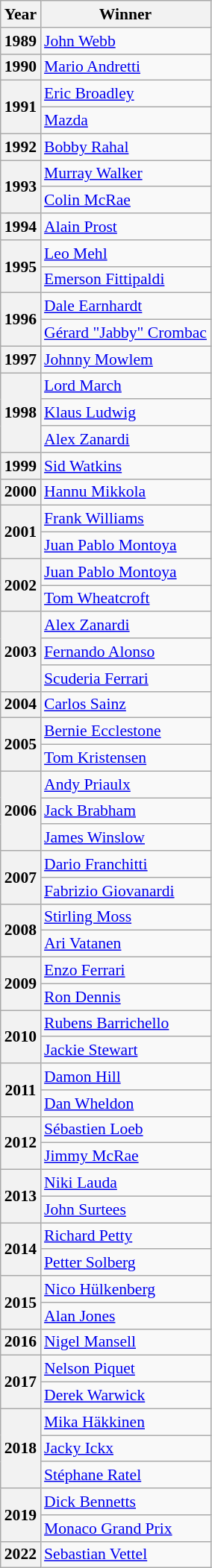<table class="wikitable" style="font-size: 90%;">
<tr>
<th>Year</th>
<th>Winner</th>
</tr>
<tr>
<th>1989</th>
<td><a href='#'>John Webb</a></td>
</tr>
<tr>
<th>1990</th>
<td><a href='#'>Mario Andretti</a></td>
</tr>
<tr>
<th rowspan=2>1991</th>
<td><a href='#'>Eric Broadley</a></td>
</tr>
<tr>
<td><a href='#'>Mazda</a></td>
</tr>
<tr>
<th>1992</th>
<td><a href='#'>Bobby Rahal</a></td>
</tr>
<tr>
<th rowspan=2>1993</th>
<td><a href='#'>Murray Walker</a></td>
</tr>
<tr>
<td><a href='#'>Colin McRae</a></td>
</tr>
<tr>
<th>1994</th>
<td><a href='#'>Alain Prost</a></td>
</tr>
<tr>
<th rowspan=2>1995</th>
<td><a href='#'>Leo Mehl</a></td>
</tr>
<tr>
<td><a href='#'>Emerson Fittipaldi</a></td>
</tr>
<tr>
<th rowspan=2>1996</th>
<td><a href='#'>Dale Earnhardt</a></td>
</tr>
<tr>
<td><a href='#'>Gérard "Jabby" Crombac</a></td>
</tr>
<tr>
<th>1997</th>
<td><a href='#'>Johnny Mowlem</a></td>
</tr>
<tr>
<th rowspan=3>1998</th>
<td><a href='#'>Lord March</a></td>
</tr>
<tr>
<td><a href='#'>Klaus Ludwig</a></td>
</tr>
<tr>
<td><a href='#'>Alex Zanardi</a></td>
</tr>
<tr>
<th>1999</th>
<td><a href='#'>Sid Watkins</a></td>
</tr>
<tr>
<th>2000</th>
<td><a href='#'>Hannu Mikkola</a></td>
</tr>
<tr>
<th rowspan=2>2001</th>
<td><a href='#'>Frank Williams</a></td>
</tr>
<tr>
<td><a href='#'>Juan Pablo Montoya</a></td>
</tr>
<tr>
<th rowspan=2>2002</th>
<td><a href='#'>Juan Pablo Montoya</a></td>
</tr>
<tr>
<td><a href='#'>Tom Wheatcroft</a></td>
</tr>
<tr>
<th rowspan=3>2003</th>
<td><a href='#'>Alex Zanardi</a></td>
</tr>
<tr>
<td><a href='#'>Fernando Alonso</a></td>
</tr>
<tr>
<td><a href='#'>Scuderia Ferrari</a></td>
</tr>
<tr>
<th>2004</th>
<td><a href='#'>Carlos Sainz</a></td>
</tr>
<tr>
<th rowspan=2>2005</th>
<td><a href='#'>Bernie Ecclestone</a></td>
</tr>
<tr>
<td><a href='#'>Tom Kristensen</a></td>
</tr>
<tr>
<th rowspan=3>2006</th>
<td><a href='#'>Andy Priaulx</a></td>
</tr>
<tr>
<td><a href='#'>Jack Brabham</a></td>
</tr>
<tr>
<td><a href='#'>James Winslow</a></td>
</tr>
<tr>
<th rowspan=2>2007</th>
<td><a href='#'>Dario Franchitti</a></td>
</tr>
<tr>
<td><a href='#'>Fabrizio Giovanardi</a></td>
</tr>
<tr>
<th rowspan=2>2008</th>
<td><a href='#'>Stirling Moss</a></td>
</tr>
<tr>
<td><a href='#'>Ari Vatanen</a></td>
</tr>
<tr>
<th rowspan=2>2009</th>
<td><a href='#'>Enzo Ferrari</a></td>
</tr>
<tr>
<td><a href='#'>Ron Dennis</a></td>
</tr>
<tr>
<th rowspan=2>2010</th>
<td><a href='#'>Rubens Barrichello</a></td>
</tr>
<tr>
<td><a href='#'>Jackie Stewart</a></td>
</tr>
<tr>
<th rowspan=2>2011</th>
<td><a href='#'>Damon Hill</a></td>
</tr>
<tr>
<td><a href='#'>Dan Wheldon</a></td>
</tr>
<tr>
<th rowspan=2>2012</th>
<td><a href='#'>Sébastien Loeb</a></td>
</tr>
<tr>
<td><a href='#'>Jimmy McRae</a></td>
</tr>
<tr>
<th rowspan=2>2013</th>
<td><a href='#'>Niki Lauda</a></td>
</tr>
<tr>
<td><a href='#'>John Surtees</a></td>
</tr>
<tr>
<th rowspan=2>2014</th>
<td><a href='#'>Richard Petty</a></td>
</tr>
<tr>
<td><a href='#'>Petter Solberg</a></td>
</tr>
<tr>
<th rowspan=2>2015</th>
<td><a href='#'>Nico Hülkenberg</a></td>
</tr>
<tr>
<td><a href='#'>Alan Jones</a></td>
</tr>
<tr>
<th>2016</th>
<td><a href='#'>Nigel Mansell</a></td>
</tr>
<tr>
<th rowspan=2>2017</th>
<td><a href='#'>Nelson Piquet</a></td>
</tr>
<tr>
<td><a href='#'>Derek Warwick</a></td>
</tr>
<tr>
<th rowspan=3>2018</th>
<td><a href='#'>Mika Häkkinen</a></td>
</tr>
<tr>
<td><a href='#'>Jacky Ickx</a></td>
</tr>
<tr>
<td><a href='#'>Stéphane Ratel</a></td>
</tr>
<tr>
<th rowspan=2>2019</th>
<td><a href='#'>Dick Bennetts</a></td>
</tr>
<tr>
<td><a href='#'>Monaco Grand Prix</a></td>
</tr>
<tr>
<th>2022</th>
<td><a href='#'>Sebastian Vettel</a></td>
</tr>
</table>
